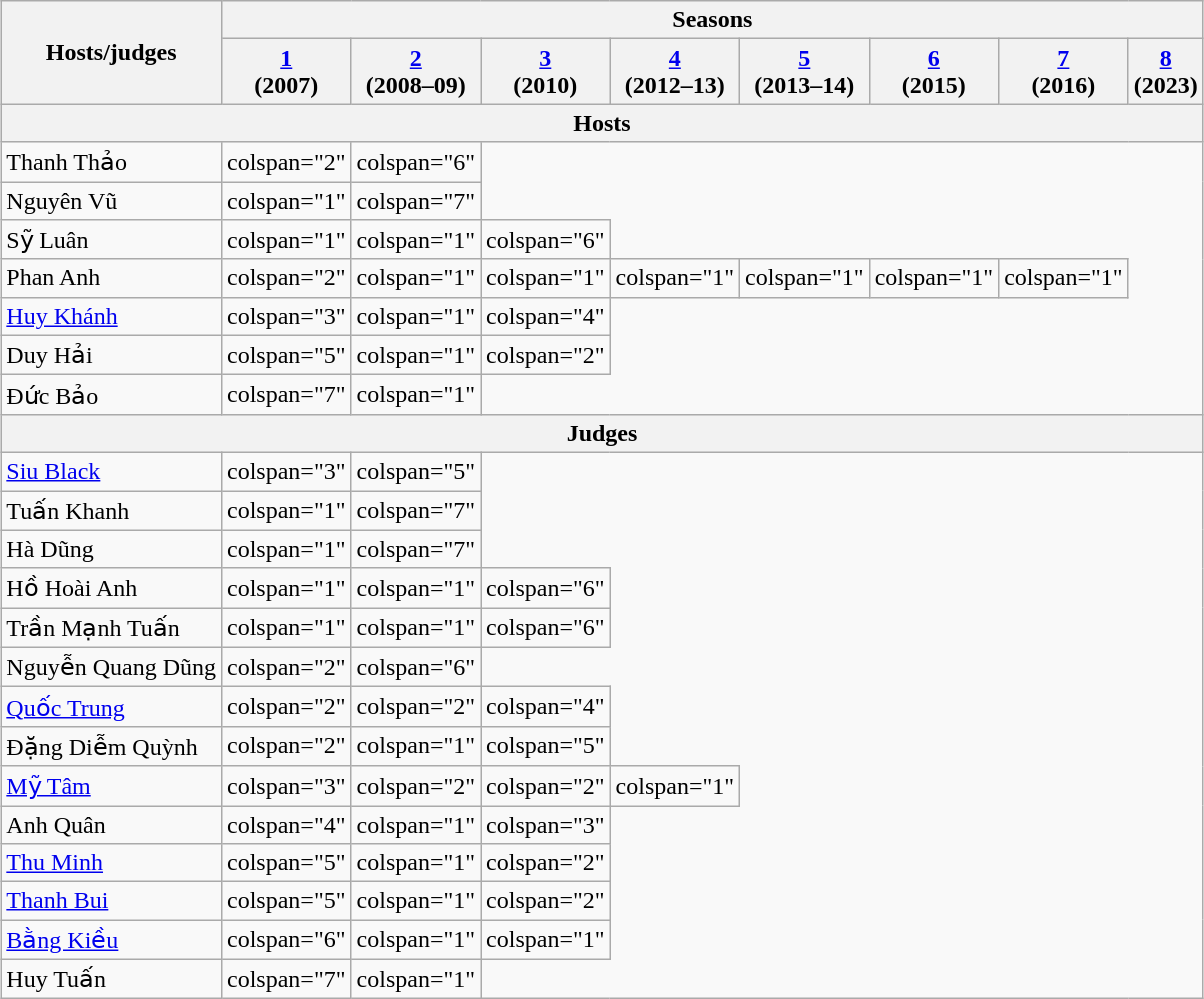<table class="wikitable" style="margin:1em auto 1em auto;">
<tr>
<th rowspan="2">Hosts/judges</th>
<th colspan="8">Seasons</th>
</tr>
<tr>
<th><a href='#'>1</a><br> (2007)</th>
<th><a href='#'>2</a><br> (2008–09)</th>
<th><a href='#'>3</a><br> (2010)</th>
<th><a href='#'>4</a><br> (2012–13)</th>
<th><a href='#'>5</a><br> (2013–14)</th>
<th><a href='#'>6</a><br> (2015)</th>
<th><a href='#'>7</a><br> (2016)</th>
<th><a href='#'>8</a><br> (2023)</th>
</tr>
<tr>
<th scope="col" colspan="9">Hosts</th>
</tr>
<tr>
<td scope="row">Thanh Thảo</td>
<td>colspan="2" </td>
<td>colspan="6" </td>
</tr>
<tr>
<td scope="row">Nguyên Vũ</td>
<td>colspan="1" </td>
<td>colspan="7" </td>
</tr>
<tr>
<td scope="row">Sỹ Luân</td>
<td>colspan="1" </td>
<td>colspan="1" </td>
<td>colspan="6" </td>
</tr>
<tr>
<td scope="row">Phan Anh</td>
<td>colspan="2" </td>
<td>colspan="1" </td>
<td>colspan="1" </td>
<td>colspan="1" </td>
<td>colspan="1" </td>
<td>colspan="1" </td>
<td>colspan="1" </td>
</tr>
<tr>
<td scope="row"><a href='#'>Huy Khánh</a></td>
<td>colspan="3" </td>
<td>colspan="1" </td>
<td>colspan="4" </td>
</tr>
<tr>
<td scope="row">Duy Hải</td>
<td>colspan="5" </td>
<td>colspan="1" </td>
<td>colspan="2" </td>
</tr>
<tr>
<td scope="row">Đức Bảo</td>
<td>colspan="7" </td>
<td>colspan="1" </td>
</tr>
<tr>
<th scope="col" colspan="9">Judges</th>
</tr>
<tr>
<td scope="row"><a href='#'>Siu Black</a></td>
<td>colspan="3" </td>
<td>colspan="5" </td>
</tr>
<tr>
<td scope="row">Tuấn Khanh</td>
<td>colspan="1" </td>
<td>colspan="7" </td>
</tr>
<tr>
<td scope="row">Hà Dũng</td>
<td>colspan="1" </td>
<td>colspan="7" </td>
</tr>
<tr>
<td scope="row">Hồ Hoài Anh</td>
<td>colspan="1" </td>
<td>colspan="1" </td>
<td>colspan="6" </td>
</tr>
<tr>
<td scope="row">Trần Mạnh Tuấn</td>
<td>colspan="1" </td>
<td>colspan="1" </td>
<td>colspan="6" </td>
</tr>
<tr>
<td scope="row">Nguyễn Quang Dũng</td>
<td>colspan="2" </td>
<td>colspan="6" </td>
</tr>
<tr>
<td scope="row"><a href='#'>Quốc Trung</a></td>
<td>colspan="2" </td>
<td>colspan="2" </td>
<td>colspan="4" </td>
</tr>
<tr>
<td scope="row">Đặng Diễm Quỳnh</td>
<td>colspan="2" </td>
<td>colspan="1" </td>
<td>colspan="5" </td>
</tr>
<tr>
<td scope="row"><a href='#'>Mỹ Tâm</a></td>
<td>colspan="3" </td>
<td>colspan="2" </td>
<td>colspan="2" </td>
<td>colspan="1" </td>
</tr>
<tr>
<td scope="row">Anh Quân</td>
<td>colspan="4" </td>
<td>colspan="1" </td>
<td>colspan="3" </td>
</tr>
<tr>
<td scope="row"><a href='#'>Thu Minh</a></td>
<td>colspan="5" </td>
<td>colspan="1" </td>
<td>colspan="2" </td>
</tr>
<tr>
<td scope="row"><a href='#'>Thanh Bui</a></td>
<td>colspan="5" </td>
<td>colspan="1" </td>
<td>colspan="2" </td>
</tr>
<tr>
<td scope="row"><a href='#'>Bằng Kiều</a></td>
<td>colspan="6" </td>
<td>colspan="1" </td>
<td>colspan="1" </td>
</tr>
<tr>
<td scope="row">Huy Tuấn</td>
<td>colspan="7" </td>
<td>colspan="1" </td>
</tr>
</table>
